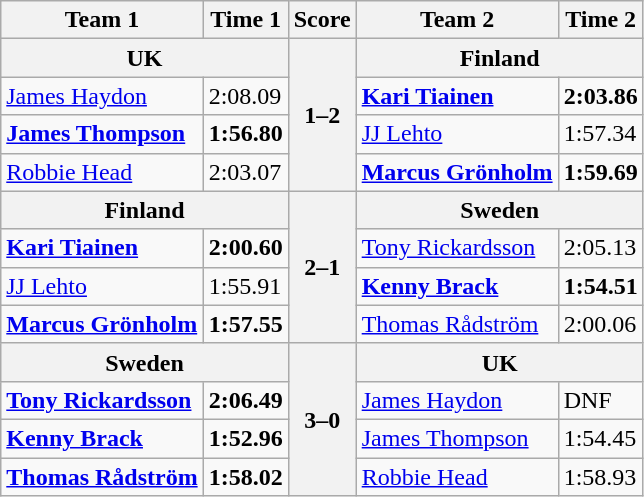<table class="wikitable">
<tr>
<th>Team 1</th>
<th>Time 1</th>
<th>Score</th>
<th>Team 2</th>
<th>Time 2</th>
</tr>
<tr>
<th colspan=2> UK</th>
<th rowspan=4>1–2</th>
<th colspan=2> <strong>Finland</strong></th>
</tr>
<tr>
<td><a href='#'>James Haydon</a></td>
<td>2:08.09</td>
<td><strong><a href='#'>Kari Tiainen</a></strong></td>
<td><strong>2:03.86</strong></td>
</tr>
<tr>
<td><strong><a href='#'>James Thompson</a></strong></td>
<td><strong>1:56.80</strong></td>
<td><a href='#'>JJ Lehto</a></td>
<td>1:57.34</td>
</tr>
<tr>
<td><a href='#'>Robbie Head</a></td>
<td>2:03.07</td>
<td><strong><a href='#'>Marcus Grönholm</a></strong></td>
<td><strong>1:59.69</strong></td>
</tr>
<tr>
<th colspan=2> <strong>Finland</strong></th>
<th rowspan=4>2–1</th>
<th colspan=2> Sweden</th>
</tr>
<tr>
<td><strong><a href='#'>Kari Tiainen</a></strong></td>
<td><strong>2:00.60</strong></td>
<td><a href='#'>Tony Rickardsson</a></td>
<td>2:05.13</td>
</tr>
<tr>
<td><a href='#'>JJ Lehto</a></td>
<td>1:55.91</td>
<td><strong><a href='#'>Kenny Brack</a></strong></td>
<td><strong>1:54.51</strong></td>
</tr>
<tr>
<td><strong><a href='#'>Marcus Grönholm</a></strong></td>
<td><strong>1:57.55</strong></td>
<td><a href='#'>Thomas Rådström</a></td>
<td>2:00.06</td>
</tr>
<tr>
<th colspan=2> <strong>Sweden</strong></th>
<th rowspan=4>3–0</th>
<th colspan=2> UK</th>
</tr>
<tr>
<td><strong><a href='#'>Tony Rickardsson</a></strong></td>
<td><strong>2:06.49</strong></td>
<td><a href='#'>James Haydon</a></td>
<td>DNF</td>
</tr>
<tr>
<td><strong><a href='#'>Kenny Brack</a></strong></td>
<td><strong>1:52.96</strong></td>
<td><a href='#'>James Thompson</a></td>
<td>1:54.45</td>
</tr>
<tr>
<td><strong><a href='#'>Thomas Rådström</a></strong></td>
<td><strong>1:58.02</strong></td>
<td><a href='#'>Robbie Head</a></td>
<td>1:58.93</td>
</tr>
</table>
